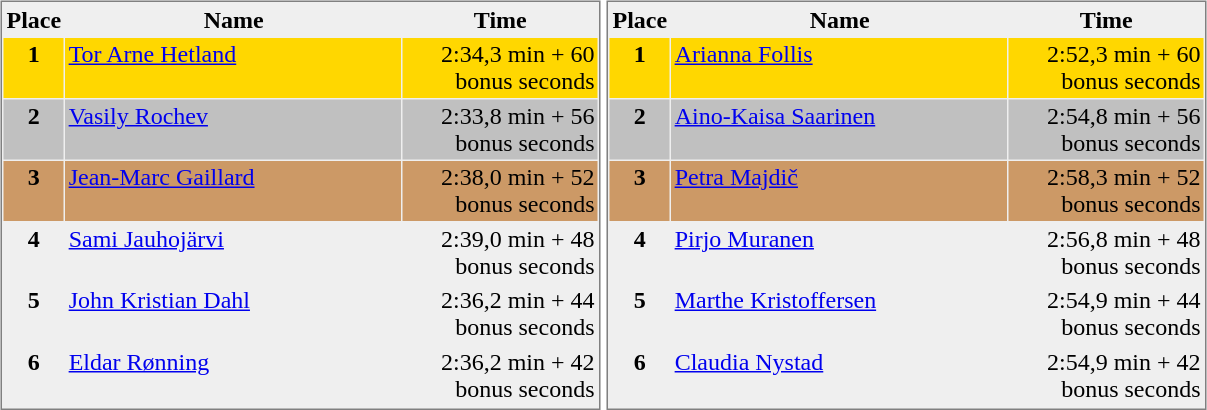<table border="0">
<tr>
<td valign="top"><br><table style="border:1px solid #808080; background-color:#EFEFEF" cellspacing="1" cellpadding="2" width="400">
<tr bgcolor="#EFEFEF">
<th>Place</th>
<th width="220">Name</th>
<th>Time</th>
</tr>
<tr align="center" valign="top" bgcolor="gold">
<th>1</th>
<td align="left"> <a href='#'>Tor Arne Hetland</a></td>
<td align="right">2:34,3 min + 60 bonus seconds</td>
</tr>
<tr align="center" valign="top" bgcolor="silver">
<th>2</th>
<td align="left"> <a href='#'>Vasily Rochev</a></td>
<td align="right">2:33,8 min + 56 bonus seconds</td>
</tr>
<tr align="center" valign="top" bgcolor="CC9966">
<th>3</th>
<td align="left"> <a href='#'>Jean-Marc Gaillard</a></td>
<td align="right">2:38,0 min + 52 bonus seconds</td>
</tr>
<tr align="center" valign="top">
<th>4</th>
<td align="left"> <a href='#'>Sami Jauhojärvi</a></td>
<td align="right">2:39,0 min + 48 bonus seconds</td>
</tr>
<tr align="center" valign="top">
<th>5</th>
<td align="left"> <a href='#'>John Kristian Dahl</a></td>
<td align="right">2:36,2 min + 44 bonus seconds</td>
</tr>
<tr align="center" valign="top">
<th>6</th>
<td align="left"> <a href='#'>Eldar Rønning</a></td>
<td align="right">2:36,2 min + 42 bonus seconds</td>
</tr>
<tr align="center" valign="top">
</tr>
</table>
</td>
<td valign="top"><br><table style="border:1px solid #808080; background-color:#EFEFEF;" cellspacing="1" cellpadding="2" width="400">
<tr bgcolor="#EFEFEF">
<th>Place</th>
<th width="220">Name</th>
<th>Time</th>
</tr>
<tr align="center" valign="top" bgcolor="gold">
<th>1</th>
<td align="left"> <a href='#'>Arianna Follis</a></td>
<td align="right">2:52,3 min + 60 bonus seconds</td>
</tr>
<tr align="center" valign="top" bgcolor="silver">
<th>2</th>
<td align="left"> <a href='#'>Aino-Kaisa Saarinen</a></td>
<td align="right">2:54,8 min + 56 bonus seconds</td>
</tr>
<tr align="center" valign="top" bgcolor="CC9966">
<th>3</th>
<td align="left"> <a href='#'>Petra Majdič</a></td>
<td align="right">2:58,3 min + 52 bonus seconds</td>
</tr>
<tr align="center" valign="top">
<th>4</th>
<td align="left"> <a href='#'>Pirjo Muranen</a></td>
<td align="right">2:56,8 min + 48 bonus seconds</td>
</tr>
<tr align="center" valign="top">
<th>5</th>
<td align="left"> <a href='#'>Marthe Kristoffersen</a></td>
<td align="right">2:54,9 min + 44 bonus seconds</td>
</tr>
<tr align="center" valign="top">
<th>6</th>
<td align="left"> <a href='#'>Claudia Nystad</a></td>
<td align="right">2:54,9 min + 42 bonus seconds</td>
</tr>
<tr align="center" valign="top">
</tr>
</table>
</td>
</tr>
</table>
